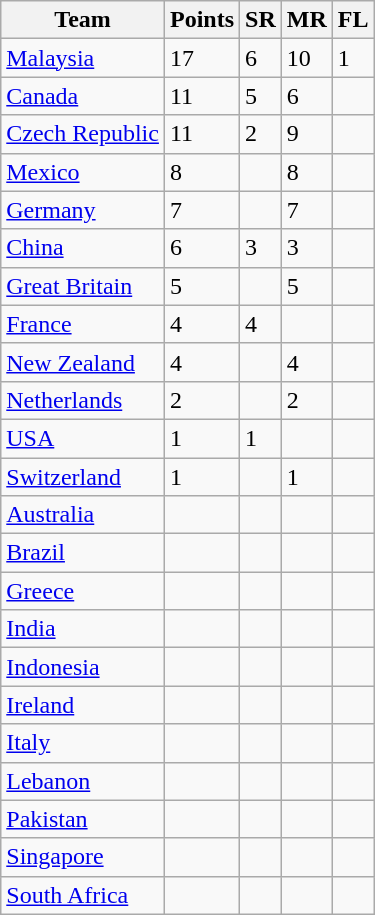<table class="wikitable">
<tr>
<th>Team</th>
<th>Points</th>
<th>SR</th>
<th>MR</th>
<th>FL</th>
</tr>
<tr>
<td> <a href='#'>Malaysia</a></td>
<td>17</td>
<td>6</td>
<td>10</td>
<td>1</td>
</tr>
<tr>
<td> <a href='#'>Canada</a></td>
<td>11</td>
<td>5</td>
<td>6</td>
<td></td>
</tr>
<tr>
<td> <a href='#'>Czech Republic</a></td>
<td>11</td>
<td>2</td>
<td>9</td>
<td></td>
</tr>
<tr>
<td> <a href='#'>Mexico</a></td>
<td>8</td>
<td></td>
<td>8</td>
<td></td>
</tr>
<tr>
<td> <a href='#'>Germany</a></td>
<td>7</td>
<td></td>
<td>7</td>
<td></td>
</tr>
<tr>
<td> <a href='#'>China</a></td>
<td>6</td>
<td>3</td>
<td>3</td>
<td></td>
</tr>
<tr>
<td> <a href='#'>Great Britain</a></td>
<td>5</td>
<td></td>
<td>5</td>
<td></td>
</tr>
<tr>
<td> <a href='#'>France</a></td>
<td>4</td>
<td>4</td>
<td></td>
<td></td>
</tr>
<tr>
<td> <a href='#'>New Zealand</a></td>
<td>4</td>
<td></td>
<td>4</td>
<td></td>
</tr>
<tr>
<td> <a href='#'>Netherlands</a></td>
<td>2</td>
<td></td>
<td>2</td>
<td></td>
</tr>
<tr>
<td> <a href='#'>USA</a></td>
<td>1</td>
<td>1</td>
<td></td>
<td></td>
</tr>
<tr>
<td> <a href='#'>Switzerland</a></td>
<td>1</td>
<td></td>
<td>1</td>
<td></td>
</tr>
<tr>
<td> <a href='#'>Australia</a></td>
<td></td>
<td></td>
<td></td>
<td></td>
</tr>
<tr>
<td> <a href='#'>Brazil</a></td>
<td></td>
<td></td>
<td></td>
<td></td>
</tr>
<tr>
<td> <a href='#'>Greece</a></td>
<td></td>
<td></td>
<td></td>
<td></td>
</tr>
<tr>
<td> <a href='#'>India</a></td>
<td></td>
<td></td>
<td></td>
<td></td>
</tr>
<tr>
<td> <a href='#'>Indonesia</a></td>
<td></td>
<td></td>
<td></td>
<td></td>
</tr>
<tr>
<td> <a href='#'>Ireland</a></td>
<td></td>
<td></td>
<td></td>
<td></td>
</tr>
<tr>
<td> <a href='#'>Italy</a></td>
<td></td>
<td></td>
<td></td>
<td></td>
</tr>
<tr>
<td> <a href='#'>Lebanon</a></td>
<td></td>
<td></td>
<td></td>
<td></td>
</tr>
<tr>
<td> <a href='#'>Pakistan</a></td>
<td></td>
<td></td>
<td></td>
<td></td>
</tr>
<tr>
<td> <a href='#'>Singapore</a></td>
<td></td>
<td></td>
<td></td>
<td></td>
</tr>
<tr>
<td> <a href='#'>South Africa</a></td>
<td></td>
<td></td>
<td></td>
<td></td>
</tr>
</table>
